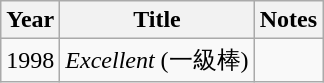<table class="wikitable sortable">
<tr>
<th>Year</th>
<th>Title</th>
<th class="unsortable">Notes</th>
</tr>
<tr>
<td>1998</td>
<td><em>Excellent</em> (一級棒)</td>
<td></td>
</tr>
</table>
